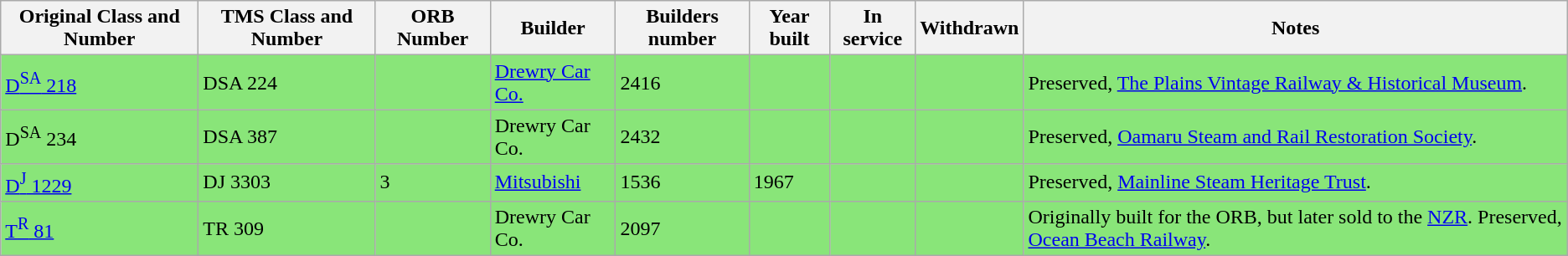<table class="sortable wikitable" border="1">
<tr>
<th>Original Class and Number</th>
<th>TMS Class and Number</th>
<th>ORB Number</th>
<th>Builder</th>
<th>Builders number</th>
<th>Year built</th>
<th>In service</th>
<th>Withdrawn</th>
<th>Notes</th>
</tr>
<tr style="background:#89E579;">
<td><a href='#'>D<sup>SA</sup> 218</a></td>
<td>DSA 224</td>
<td></td>
<td><a href='#'>Drewry Car Co.</a></td>
<td>2416</td>
<td></td>
<td></td>
<td></td>
<td>Preserved, <a href='#'>The Plains Vintage Railway & Historical Museum</a>.</td>
</tr>
<tr style="background:#89E579;">
<td>D<sup>SA</sup> 234</td>
<td>DSA 387</td>
<td></td>
<td>Drewry Car Co.</td>
<td>2432</td>
<td></td>
<td></td>
<td></td>
<td>Preserved, <a href='#'>Oamaru Steam and Rail Restoration Society</a>.</td>
</tr>
<tr style="background:#89E579;">
<td><a href='#'>D<sup>J</sup> 1229</a></td>
<td>DJ 3303</td>
<td>3</td>
<td><a href='#'>Mitsubishi</a></td>
<td>1536</td>
<td>1967</td>
<td></td>
<td></td>
<td>Preserved, <a href='#'>Mainline Steam Heritage Trust</a>.</td>
</tr>
<tr style="background:#89E579;">
<td><a href='#'>T<sup>R</sup> 81</a></td>
<td>TR 309</td>
<td></td>
<td>Drewry Car Co.</td>
<td>2097</td>
<td></td>
<td></td>
<td></td>
<td>Originally built for the ORB, but later sold to the <a href='#'>NZR</a>. Preserved, <a href='#'>Ocean Beach Railway</a>.</td>
</tr>
</table>
